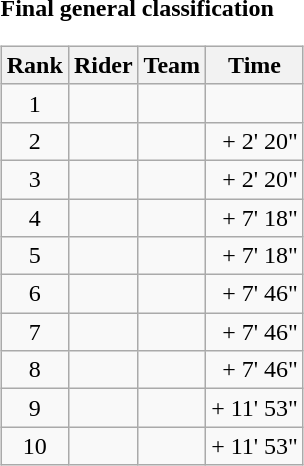<table>
<tr>
<td><strong>Final general classification</strong><br><table class="wikitable">
<tr>
<th scope="col">Rank</th>
<th scope="col">Rider</th>
<th scope="col">Team</th>
<th scope="col">Time</th>
</tr>
<tr>
<td style="text-align:center;">1</td>
<td></td>
<td></td>
<td style="text-align:right;"></td>
</tr>
<tr>
<td style="text-align:center;">2</td>
<td></td>
<td></td>
<td style="text-align:right;">+ 2' 20"</td>
</tr>
<tr>
<td style="text-align:center;">3</td>
<td></td>
<td></td>
<td style="text-align:right;">+ 2' 20"</td>
</tr>
<tr>
<td style="text-align:center;">4</td>
<td></td>
<td></td>
<td style="text-align:right;">+ 7' 18"</td>
</tr>
<tr>
<td style="text-align:center;">5</td>
<td></td>
<td></td>
<td style="text-align:right;">+ 7' 18"</td>
</tr>
<tr>
<td style="text-align:center;">6</td>
<td></td>
<td></td>
<td style="text-align:right;">+ 7' 46"</td>
</tr>
<tr>
<td style="text-align:center;">7</td>
<td></td>
<td></td>
<td style="text-align:right;">+ 7' 46"</td>
</tr>
<tr>
<td style="text-align:center;">8</td>
<td></td>
<td></td>
<td style="text-align:right;">+ 7' 46"</td>
</tr>
<tr>
<td style="text-align:center;">9</td>
<td></td>
<td></td>
<td style="text-align:right;">+ 11' 53"</td>
</tr>
<tr>
<td style="text-align:center;">10</td>
<td></td>
<td></td>
<td style="text-align:right;">+ 11' 53"</td>
</tr>
</table>
</td>
</tr>
</table>
